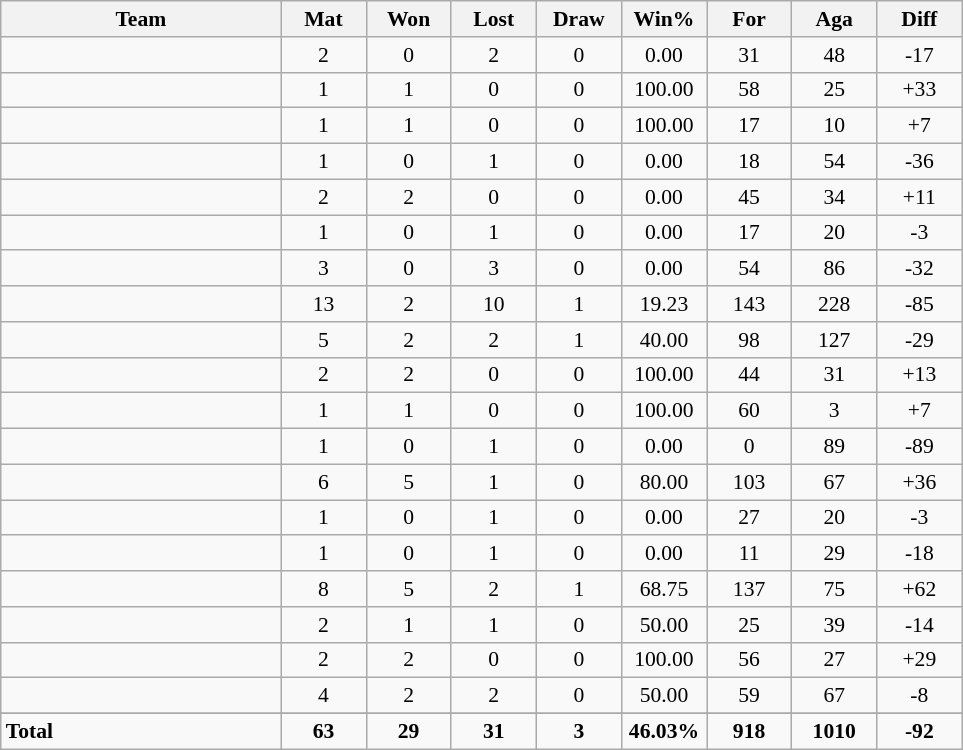<table class="wikitable sortable" style=font-size:90%>
<tr>
<th style="width:180px;">Team</th>
<th style="width:50px;">Mat</th>
<th style="width:50px;">Won</th>
<th style="width:50px;">Lost</th>
<th style="width:50px;">Draw</th>
<th style="width:50px;">Win%</th>
<th style="width:50px;">For</th>
<th style="width:50px;">Aga</th>
<th style="width:50px;">Diff</th>
</tr>
<tr align="center">
<td align="left"></td>
<td>2</td>
<td>0</td>
<td>2</td>
<td>0</td>
<td>0.00</td>
<td>31</td>
<td>48</td>
<td>-17</td>
</tr>
<tr align="center">
<td align="left"></td>
<td>1</td>
<td>1</td>
<td>0</td>
<td>0</td>
<td>100.00</td>
<td>58</td>
<td>25</td>
<td>+33</td>
</tr>
<tr align="center">
<td align="left"></td>
<td>1</td>
<td>1</td>
<td>0</td>
<td>0</td>
<td>100.00</td>
<td>17</td>
<td>10</td>
<td>+7</td>
</tr>
<tr align="center">
<td align="left"></td>
<td>1</td>
<td>0</td>
<td>1</td>
<td>0</td>
<td>0.00</td>
<td>18</td>
<td>54</td>
<td>-36</td>
</tr>
<tr align="center">
<td align="left"></td>
<td>2</td>
<td>2</td>
<td>0</td>
<td>0</td>
<td>0.00</td>
<td>45</td>
<td>34</td>
<td>+11</td>
</tr>
<tr align="center">
<td align="left"></td>
<td>1</td>
<td>0</td>
<td>1</td>
<td>0</td>
<td>0.00</td>
<td>17</td>
<td>20</td>
<td>-3</td>
</tr>
<tr align="center">
<td align="left"></td>
<td>3</td>
<td>0</td>
<td>3</td>
<td>0</td>
<td>0.00</td>
<td>54</td>
<td>86</td>
<td>-32</td>
</tr>
<tr align="center">
<td align="left"></td>
<td>13</td>
<td>2</td>
<td>10</td>
<td>1</td>
<td>19.23</td>
<td>143</td>
<td>228</td>
<td>-85</td>
</tr>
<tr align="center">
<td align="left"></td>
<td>5</td>
<td>2</td>
<td>2</td>
<td>1</td>
<td>40.00</td>
<td>98</td>
<td>127</td>
<td>-29</td>
</tr>
<tr align="center">
<td align="left"></td>
<td>2</td>
<td>2</td>
<td>0</td>
<td>0</td>
<td>100.00</td>
<td>44</td>
<td>31</td>
<td>+13</td>
</tr>
<tr align="center">
<td align="left"></td>
<td>1</td>
<td>1</td>
<td>0</td>
<td>0</td>
<td>100.00</td>
<td>60</td>
<td>3</td>
<td>+7</td>
</tr>
<tr align="center">
<td align="left"></td>
<td>1</td>
<td>0</td>
<td>1</td>
<td>0</td>
<td>0.00</td>
<td>0</td>
<td>89</td>
<td>-89</td>
</tr>
<tr align="center">
<td align="left"></td>
<td>6</td>
<td>5</td>
<td>1</td>
<td>0</td>
<td>80.00</td>
<td>103</td>
<td>67</td>
<td>+36</td>
</tr>
<tr align="center">
<td align="left"></td>
<td>1</td>
<td>0</td>
<td>1</td>
<td>0</td>
<td>0.00</td>
<td>27</td>
<td>20</td>
<td>-3</td>
</tr>
<tr align="center">
<td align="left"></td>
<td>1</td>
<td>0</td>
<td>1</td>
<td>0</td>
<td>0.00</td>
<td>11</td>
<td>29</td>
<td>-18</td>
</tr>
<tr align="center">
<td align="left"></td>
<td>8</td>
<td>5</td>
<td>2</td>
<td>1</td>
<td>68.75</td>
<td>137</td>
<td>75</td>
<td>+62</td>
</tr>
<tr align="center">
<td align="left"></td>
<td>2</td>
<td>1</td>
<td>1</td>
<td>0</td>
<td>50.00</td>
<td>25</td>
<td>39</td>
<td>-14</td>
</tr>
<tr align="center">
<td align="left"></td>
<td>2</td>
<td>2</td>
<td>0</td>
<td>0</td>
<td>100.00</td>
<td>56</td>
<td>27</td>
<td>+29</td>
</tr>
<tr align="center">
<td align="left"></td>
<td>4</td>
<td>2</td>
<td>2</td>
<td>0</td>
<td>50.00</td>
<td>59</td>
<td>67</td>
<td>-8</td>
</tr>
<tr align="center">
</tr>
<tr align="center" class="sortbottom">
<td align="left"><strong>Total</strong></td>
<td><strong>63</strong></td>
<td><strong>29</strong></td>
<td><strong>31</strong></td>
<td><strong>3</strong></td>
<td><strong>46.03%</strong></td>
<td><strong>918</strong></td>
<td><strong>1010</strong></td>
<td><strong>-92</strong></td>
</tr>
</table>
